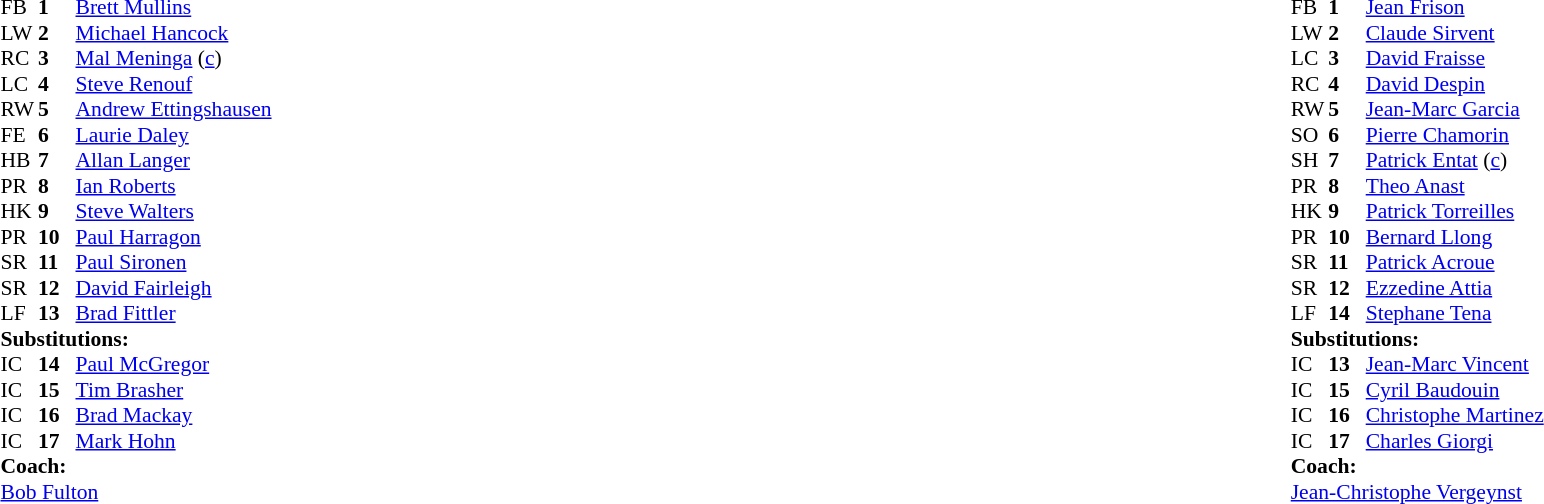<table width="100%">
<tr>
<td valign="top" width="50%"><br><table style="font-size: 90%" cellspacing="0" cellpadding="0">
<tr>
<th width="25"></th>
<th width="25"></th>
</tr>
<tr>
<td>FB</td>
<td><strong>1</strong></td>
<td> <a href='#'>Brett Mullins</a></td>
</tr>
<tr>
<td>LW</td>
<td><strong>2</strong></td>
<td> <a href='#'>Michael Hancock</a></td>
</tr>
<tr>
<td>RC</td>
<td><strong>3</strong></td>
<td> <a href='#'>Mal Meninga</a> (<a href='#'>c</a>)</td>
</tr>
<tr>
<td>LC</td>
<td><strong>4</strong></td>
<td> <a href='#'>Steve Renouf</a></td>
</tr>
<tr>
<td>RW</td>
<td><strong>5</strong></td>
<td> <a href='#'>Andrew Ettingshausen</a></td>
</tr>
<tr>
<td>FE</td>
<td><strong>6</strong></td>
<td> <a href='#'>Laurie Daley</a></td>
</tr>
<tr>
<td>HB</td>
<td><strong>7</strong></td>
<td> <a href='#'>Allan Langer</a></td>
</tr>
<tr>
<td>PR</td>
<td><strong>8</strong></td>
<td> <a href='#'>Ian Roberts</a></td>
</tr>
<tr>
<td>HK</td>
<td><strong>9</strong></td>
<td> <a href='#'>Steve Walters</a></td>
</tr>
<tr>
<td>PR</td>
<td><strong>10</strong></td>
<td> <a href='#'>Paul Harragon</a></td>
</tr>
<tr>
<td>SR</td>
<td><strong>11</strong></td>
<td> <a href='#'>Paul Sironen</a></td>
</tr>
<tr>
<td>SR</td>
<td><strong>12</strong></td>
<td> <a href='#'>David Fairleigh</a></td>
</tr>
<tr>
<td>LF</td>
<td><strong>13</strong></td>
<td> <a href='#'>Brad Fittler</a></td>
</tr>
<tr>
<td colspan=3><strong>Substitutions:</strong></td>
</tr>
<tr>
<td>IC</td>
<td><strong>14</strong></td>
<td> <a href='#'>Paul McGregor</a></td>
</tr>
<tr>
<td>IC</td>
<td><strong>15</strong></td>
<td> <a href='#'>Tim Brasher</a></td>
</tr>
<tr>
<td>IC</td>
<td><strong>16</strong></td>
<td> <a href='#'>Brad Mackay</a></td>
</tr>
<tr>
<td>IC</td>
<td><strong>17</strong></td>
<td> <a href='#'>Mark Hohn</a></td>
</tr>
<tr>
<td colspan=3><strong>Coach:</strong></td>
</tr>
<tr>
<td colspan="4"> <a href='#'>Bob Fulton</a></td>
</tr>
</table>
</td>
<td valign="top" width="50%"><br><table style="font-size: 90%" cellspacing="0" cellpadding="0" align="center">
<tr>
<th width="25"></th>
<th width="25"></th>
</tr>
<tr>
<td>FB</td>
<td><strong>1</strong></td>
<td><a href='#'>Jean Frison</a></td>
</tr>
<tr>
<td>LW</td>
<td><strong>2</strong></td>
<td><a href='#'>Claude Sirvent</a></td>
</tr>
<tr>
<td>LC</td>
<td><strong>3</strong></td>
<td><a href='#'>David Fraisse</a></td>
</tr>
<tr>
<td>RC</td>
<td><strong>4</strong></td>
<td><a href='#'>David Despin</a></td>
</tr>
<tr>
<td>RW</td>
<td><strong>5</strong></td>
<td><a href='#'>Jean-Marc Garcia</a></td>
</tr>
<tr>
<td>SO</td>
<td><strong>6</strong></td>
<td><a href='#'>Pierre Chamorin</a></td>
</tr>
<tr>
<td>SH</td>
<td><strong>7</strong></td>
<td><a href='#'>Patrick Entat</a> (<a href='#'>c</a>)</td>
</tr>
<tr>
<td>PR</td>
<td><strong>8</strong></td>
<td><a href='#'>Theo Anast</a></td>
</tr>
<tr>
<td>HK</td>
<td><strong>9</strong></td>
<td><a href='#'>Patrick Torreilles</a></td>
</tr>
<tr>
<td>PR</td>
<td><strong>10</strong></td>
<td><a href='#'>Bernard Llong</a></td>
</tr>
<tr>
<td>SR</td>
<td><strong>11</strong></td>
<td><a href='#'>Patrick Acroue</a></td>
</tr>
<tr>
<td>SR</td>
<td><strong>12</strong></td>
<td><a href='#'>Ezzedine Attia</a></td>
</tr>
<tr>
<td>LF</td>
<td><strong>14</strong></td>
<td><a href='#'>Stephane Tena</a></td>
</tr>
<tr>
<td colspan=3><strong>Substitutions:</strong></td>
</tr>
<tr>
<td>IC</td>
<td><strong>13</strong></td>
<td><a href='#'>Jean-Marc Vincent</a></td>
</tr>
<tr>
<td>IC</td>
<td><strong>15</strong></td>
<td><a href='#'>Cyril Baudouin</a></td>
</tr>
<tr>
<td>IC</td>
<td><strong>16</strong></td>
<td><a href='#'>Christophe Martinez</a></td>
</tr>
<tr>
<td>IC</td>
<td><strong>17</strong></td>
<td><a href='#'>Charles Giorgi</a></td>
</tr>
<tr>
<td colspan=3><strong>Coach:</strong></td>
</tr>
<tr>
<td colspan="4"> <a href='#'>Jean-Christophe Vergeynst</a></td>
</tr>
</table>
</td>
</tr>
</table>
